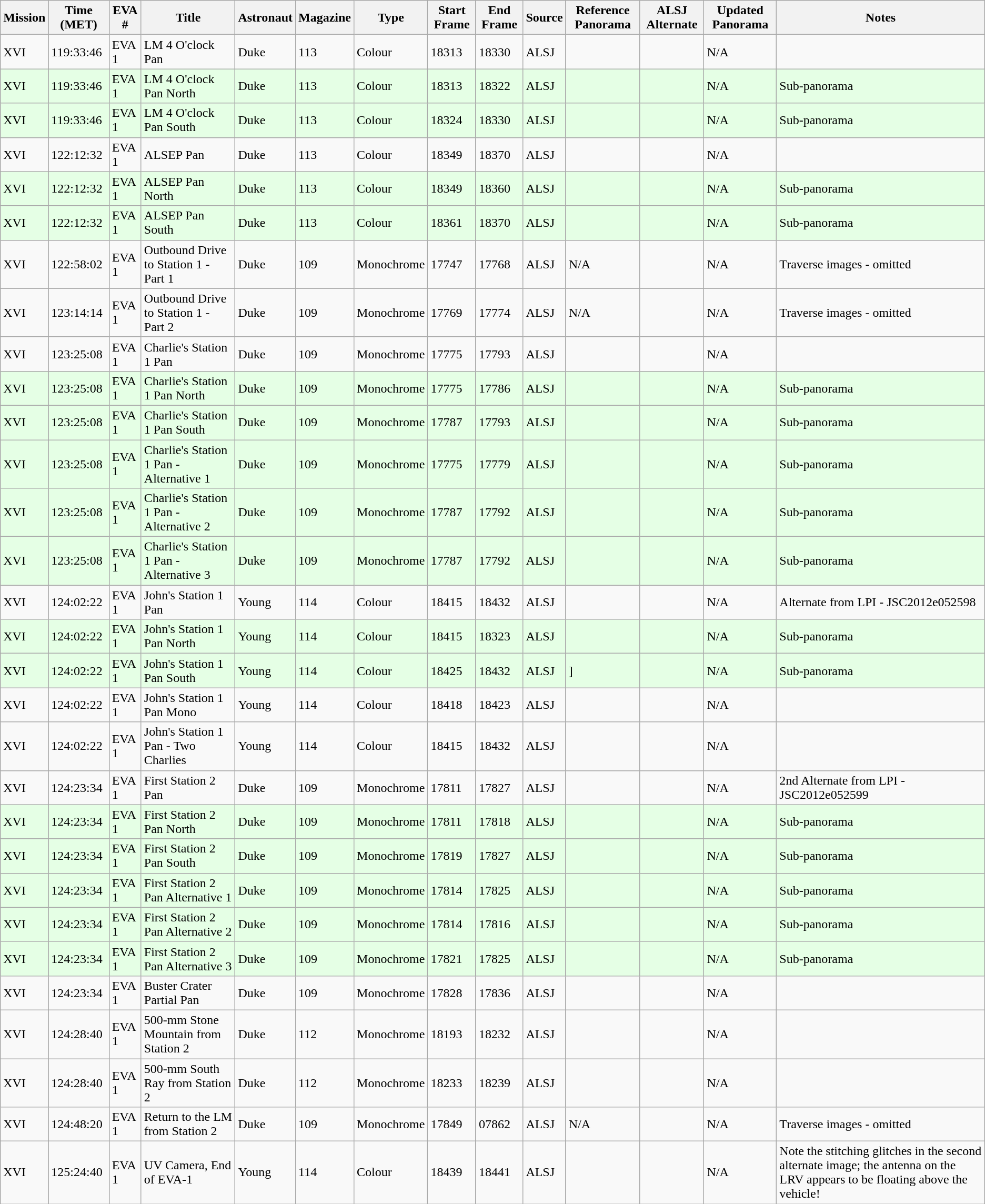<table class="wikitable">
<tr>
<th>Mission</th>
<th>Time (MET)</th>
<th>EVA #</th>
<th>Title</th>
<th>Astronaut</th>
<th>Magazine</th>
<th>Type</th>
<th>Start Frame</th>
<th>End Frame</th>
<th>Source</th>
<th>Reference Panorama</th>
<th>ALSJ Alternate</th>
<th>Updated Panorama</th>
<th>Notes</th>
</tr>
<tr>
<td>XVI</td>
<td>119:33:46</td>
<td>EVA 1</td>
<td>LM 4 O'clock Pan</td>
<td>Duke</td>
<td>113</td>
<td>Colour</td>
<td>18313</td>
<td>18330</td>
<td>ALSJ</td>
<td></td>
<td></td>
<td>N/A</td>
<td></td>
</tr>
<tr style="background-color: #E5FFE5;">
<td>XVI</td>
<td>119:33:46</td>
<td>EVA 1</td>
<td>LM 4 O'clock Pan North</td>
<td>Duke</td>
<td>113</td>
<td>Colour</td>
<td>18313</td>
<td>18322</td>
<td>ALSJ</td>
<td></td>
<td></td>
<td>N/A</td>
<td>Sub-panorama</td>
</tr>
<tr style="background-color: #E5FFE5;">
<td>XVI</td>
<td>119:33:46</td>
<td>EVA 1</td>
<td>LM 4 O'clock Pan South</td>
<td>Duke</td>
<td>113</td>
<td>Colour</td>
<td>18324</td>
<td>18330</td>
<td>ALSJ</td>
<td></td>
<td></td>
<td>N/A</td>
<td>Sub-panorama</td>
</tr>
<tr>
<td>XVI</td>
<td>122:12:32</td>
<td>EVA 1</td>
<td>ALSEP Pan</td>
<td>Duke</td>
<td>113</td>
<td>Colour</td>
<td>18349</td>
<td>18370</td>
<td>ALSJ</td>
<td></td>
<td> </td>
<td>N/A</td>
<td></td>
</tr>
<tr style="background-color: #E5FFE5;">
<td>XVI</td>
<td>122:12:32</td>
<td>EVA 1</td>
<td>ALSEP Pan North</td>
<td>Duke</td>
<td>113</td>
<td>Colour</td>
<td>18349</td>
<td>18360</td>
<td>ALSJ</td>
<td></td>
<td></td>
<td>N/A</td>
<td>Sub-panorama</td>
</tr>
<tr style="background-color: #E5FFE5;">
<td>XVI</td>
<td>122:12:32</td>
<td>EVA 1</td>
<td>ALSEP Pan South</td>
<td>Duke</td>
<td>113</td>
<td>Colour</td>
<td>18361</td>
<td>18370</td>
<td>ALSJ</td>
<td></td>
<td></td>
<td>N/A</td>
<td>Sub-panorama</td>
</tr>
<tr>
<td>XVI</td>
<td>122:58:02</td>
<td>EVA 1</td>
<td>Outbound Drive to Station 1 - Part 1</td>
<td>Duke</td>
<td>109</td>
<td>Monochrome</td>
<td>17747</td>
<td>17768</td>
<td>ALSJ</td>
<td>N/A</td>
<td></td>
<td>N/A</td>
<td>Traverse images - omitted</td>
</tr>
<tr>
<td>XVI</td>
<td>123:14:14</td>
<td>EVA 1</td>
<td>Outbound Drive to Station 1 - Part 2</td>
<td>Duke</td>
<td>109</td>
<td>Monochrome</td>
<td>17769</td>
<td>17774</td>
<td>ALSJ</td>
<td>N/A</td>
<td></td>
<td>N/A</td>
<td>Traverse images - omitted</td>
</tr>
<tr>
<td>XVI</td>
<td>123:25:08</td>
<td>EVA 1</td>
<td>Charlie's Station 1 Pan</td>
<td>Duke</td>
<td>109</td>
<td>Monochrome</td>
<td>17775</td>
<td>17793</td>
<td>ALSJ</td>
<td></td>
<td></td>
<td>N/A</td>
<td></td>
</tr>
<tr style="background-color: #E5FFE5;">
<td>XVI</td>
<td>123:25:08</td>
<td>EVA 1</td>
<td>Charlie's Station 1 Pan North</td>
<td>Duke</td>
<td>109</td>
<td>Monochrome</td>
<td>17775</td>
<td>17786</td>
<td>ALSJ</td>
<td></td>
<td></td>
<td>N/A</td>
<td>Sub-panorama</td>
</tr>
<tr style="background-color: #E5FFE5;">
<td>XVI</td>
<td>123:25:08</td>
<td>EVA 1</td>
<td>Charlie's Station 1 Pan South</td>
<td>Duke</td>
<td>109</td>
<td>Monochrome</td>
<td>17787</td>
<td>17793</td>
<td>ALSJ</td>
<td></td>
<td></td>
<td>N/A</td>
<td>Sub-panorama</td>
</tr>
<tr style="background-color: #E5FFE5;">
<td>XVI</td>
<td>123:25:08</td>
<td>EVA 1</td>
<td>Charlie's Station 1 Pan - Alternative 1</td>
<td>Duke</td>
<td>109</td>
<td>Monochrome</td>
<td>17775</td>
<td>17779</td>
<td>ALSJ</td>
<td></td>
<td></td>
<td>N/A</td>
<td>Sub-panorama</td>
</tr>
<tr style="background-color: #E5FFE5;">
<td>XVI</td>
<td>123:25:08</td>
<td>EVA 1</td>
<td>Charlie's Station 1 Pan - Alternative 2</td>
<td>Duke</td>
<td>109</td>
<td>Monochrome</td>
<td>17787</td>
<td>17792</td>
<td>ALSJ</td>
<td></td>
<td></td>
<td>N/A</td>
<td>Sub-panorama</td>
</tr>
<tr style="background-color: #E5FFE5;">
<td>XVI</td>
<td>123:25:08</td>
<td>EVA 1</td>
<td>Charlie's Station 1 Pan - Alternative 3</td>
<td>Duke</td>
<td>109</td>
<td>Monochrome</td>
<td>17787</td>
<td>17792</td>
<td>ALSJ</td>
<td></td>
<td></td>
<td>N/A</td>
<td>Sub-panorama</td>
</tr>
<tr>
<td>XVI</td>
<td>124:02:22</td>
<td>EVA 1</td>
<td>John's Station 1 Pan</td>
<td>Young</td>
<td>114</td>
<td>Colour</td>
<td>18415</td>
<td>18432</td>
<td>ALSJ</td>
<td></td>
<td></td>
<td>N/A</td>
<td>Alternate from LPI - JSC2012e052598</td>
</tr>
<tr style="background-color: #E5FFE5;">
<td>XVI</td>
<td>124:02:22</td>
<td>EVA 1</td>
<td>John's Station 1 Pan North</td>
<td>Young</td>
<td>114</td>
<td>Colour</td>
<td>18415</td>
<td>18323</td>
<td>ALSJ</td>
<td></td>
<td></td>
<td>N/A</td>
<td>Sub-panorama</td>
</tr>
<tr style="background-color: #E5FFE5;">
<td>XVI</td>
<td>124:02:22</td>
<td>EVA 1</td>
<td>John's Station 1 Pan South</td>
<td>Young</td>
<td>114</td>
<td>Colour</td>
<td>18425</td>
<td>18432</td>
<td>ALSJ</td>
<td>]</td>
<td></td>
<td>N/A</td>
<td>Sub-panorama</td>
</tr>
<tr>
<td>XVI</td>
<td>124:02:22</td>
<td>EVA 1</td>
<td>John's Station 1 Pan Mono</td>
<td>Young</td>
<td>114</td>
<td>Colour</td>
<td>18418</td>
<td>18423</td>
<td>ALSJ</td>
<td></td>
<td></td>
<td>N/A</td>
<td></td>
</tr>
<tr>
<td>XVI</td>
<td>124:02:22</td>
<td>EVA 1</td>
<td>John's Station 1 Pan - Two Charlies</td>
<td>Young</td>
<td>114</td>
<td>Colour</td>
<td>18415</td>
<td>18432</td>
<td>ALSJ</td>
<td></td>
<td></td>
<td>N/A</td>
<td></td>
</tr>
<tr>
<td>XVI</td>
<td>124:23:34</td>
<td>EVA 1</td>
<td>First Station 2 Pan</td>
<td>Duke</td>
<td>109</td>
<td>Monochrome</td>
<td>17811</td>
<td>17827</td>
<td>ALSJ</td>
<td></td>
<td> </td>
<td>N/A</td>
<td>2nd Alternate from LPI - JSC2012e052599</td>
</tr>
<tr style="background-color: #E5FFE5;">
<td>XVI</td>
<td>124:23:34</td>
<td>EVA 1</td>
<td>First Station 2 Pan North</td>
<td>Duke</td>
<td>109</td>
<td>Monochrome</td>
<td>17811</td>
<td>17818</td>
<td>ALSJ</td>
<td></td>
<td></td>
<td>N/A</td>
<td>Sub-panorama</td>
</tr>
<tr style="background-color: #E5FFE5;">
<td>XVI</td>
<td>124:23:34</td>
<td>EVA 1</td>
<td>First Station 2 Pan South</td>
<td>Duke</td>
<td>109</td>
<td>Monochrome</td>
<td>17819</td>
<td>17827</td>
<td>ALSJ</td>
<td></td>
<td></td>
<td>N/A</td>
<td>Sub-panorama</td>
</tr>
<tr style="background-color: #E5FFE5;">
<td>XVI</td>
<td>124:23:34</td>
<td>EVA 1</td>
<td>First Station 2 Pan Alternative 1</td>
<td>Duke</td>
<td>109</td>
<td>Monochrome</td>
<td>17814</td>
<td>17825</td>
<td>ALSJ</td>
<td></td>
<td></td>
<td>N/A</td>
<td>Sub-panorama</td>
</tr>
<tr style="background-color: #E5FFE5;">
<td>XVI</td>
<td>124:23:34</td>
<td>EVA 1</td>
<td>First Station 2 Pan Alternative 2</td>
<td>Duke</td>
<td>109</td>
<td>Monochrome</td>
<td>17814</td>
<td>17816</td>
<td>ALSJ</td>
<td></td>
<td></td>
<td>N/A</td>
<td>Sub-panorama</td>
</tr>
<tr style="background-color: #E5FFE5;">
<td>XVI</td>
<td>124:23:34</td>
<td>EVA 1</td>
<td>First Station 2 Pan Alternative 3</td>
<td>Duke</td>
<td>109</td>
<td>Monochrome</td>
<td>17821</td>
<td>17825</td>
<td>ALSJ</td>
<td></td>
<td></td>
<td>N/A</td>
<td>Sub-panorama</td>
</tr>
<tr>
<td>XVI</td>
<td>124:23:34</td>
<td>EVA 1</td>
<td>Buster Crater Partial Pan</td>
<td>Duke</td>
<td>109</td>
<td>Monochrome</td>
<td>17828</td>
<td>17836</td>
<td>ALSJ</td>
<td></td>
<td></td>
<td>N/A</td>
<td></td>
</tr>
<tr>
<td>XVI</td>
<td>124:28:40</td>
<td>EVA 1</td>
<td>500-mm Stone Mountain from Station 2</td>
<td>Duke</td>
<td>112</td>
<td>Monochrome</td>
<td>18193</td>
<td>18232</td>
<td>ALSJ</td>
<td></td>
<td></td>
<td>N/A</td>
<td></td>
</tr>
<tr>
<td>XVI</td>
<td>124:28:40</td>
<td>EVA 1</td>
<td>500-mm South Ray from Station 2</td>
<td>Duke</td>
<td>112</td>
<td>Monochrome</td>
<td>18233</td>
<td>18239</td>
<td>ALSJ</td>
<td></td>
<td></td>
<td>N/A</td>
<td></td>
</tr>
<tr>
<td>XVI</td>
<td>124:48:20</td>
<td>EVA 1</td>
<td>Return to the LM from Station 2</td>
<td>Duke</td>
<td>109</td>
<td>Monochrome</td>
<td>17849</td>
<td>07862</td>
<td>ALSJ</td>
<td>N/A</td>
<td></td>
<td>N/A</td>
<td>Traverse images - omitted</td>
</tr>
<tr>
<td>XVI</td>
<td>125:24:40</td>
<td>EVA 1</td>
<td>UV Camera, End of EVA-1</td>
<td>Young</td>
<td>114</td>
<td>Colour</td>
<td>18439</td>
<td>18441</td>
<td>ALSJ</td>
<td></td>
<td> </td>
<td>N/A</td>
<td>Note the stitching glitches in the second alternate image; the antenna on the LRV appears to be floating above the vehicle!</td>
</tr>
</table>
